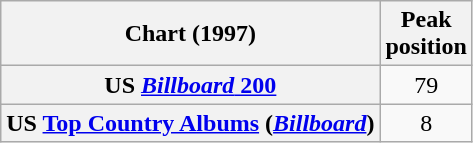<table class="wikitable sortable plainrowheaders" style="text-align:center">
<tr>
<th scope="col">Chart (1997)</th>
<th scope="col">Peak<br> position</th>
</tr>
<tr>
<th scope="row">US <a href='#'><em>Billboard</em> 200</a></th>
<td>79</td>
</tr>
<tr>
<th scope="row">US <a href='#'>Top Country Albums</a> (<em><a href='#'>Billboard</a></em>)</th>
<td>8</td>
</tr>
</table>
